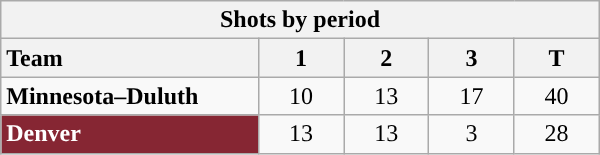<table class="wikitable" style="width:25em; text-align:right;">
<tr>
<th colspan=5>Shots by period</th>
</tr>
<tr>
<th style="width:10em; text-align:left;">Team</th>
<th style="width:3em;">1</th>
<th style="width:3em;">2</th>
<th style="width:3em;">3</th>
<th style="width:3em;">T</th>
</tr>
<tr>
<td align=left><strong>Minnesota–Duluth</strong></td>
<td align=center>10</td>
<td align=center>13</td>
<td align=center>17</td>
<td align=center>40</td>
</tr>
<tr>
<td align=left style="color:white; background:#862633; "><strong>Denver</strong></td>
<td align=center>13</td>
<td align=center>13</td>
<td align=center>3</td>
<td align=center>28</td>
</tr>
</table>
